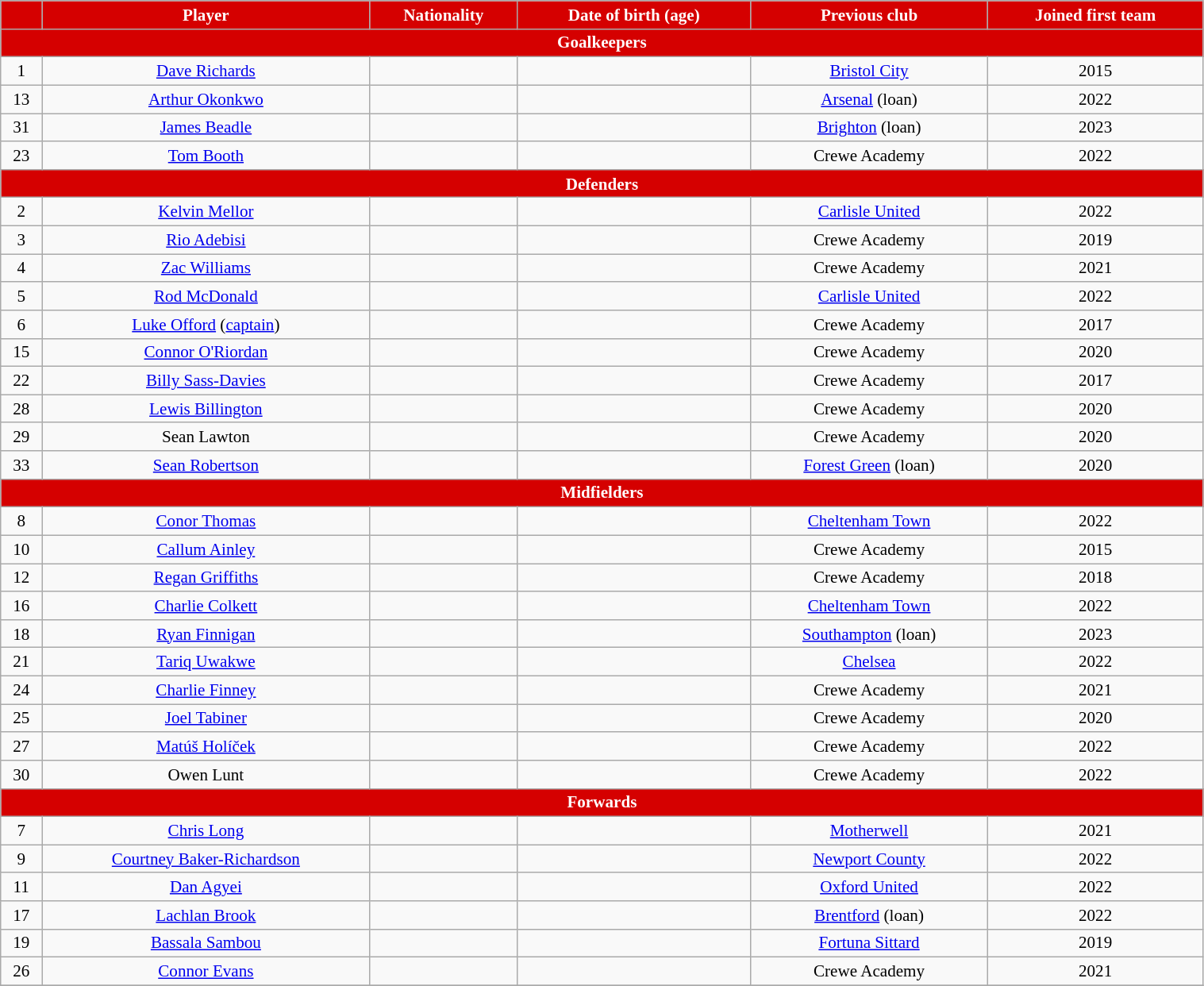<table class="wikitable" style="text-align:center; font-size:88%; width:80%;">
<tr>
<th style="background:#d50000; color:white; text-align:center;"></th>
<th style="background:#d50000; color:white; text-align:center;">Player</th>
<th style="background:#d50000; color:white; text-align:center;">Nationality</th>
<th style="background:#d50000; color:white; text-align:center;">Date of birth (age)</th>
<th style="background:#d50000; color:white; text-align:center;">Previous club</th>
<th style="background:#d50000; color:white; text-align:center;">Joined first team</th>
</tr>
<tr>
<th colspan="12" style="background:#d50000; color:white; text-align:center;">Goalkeepers</th>
</tr>
<tr>
<td>1</td>
<td><a href='#'>Dave Richards</a></td>
<td></td>
<td></td>
<td> <a href='#'>Bristol City</a></td>
<td>2015</td>
</tr>
<tr>
<td>13</td>
<td><a href='#'>Arthur Okonkwo</a></td>
<td></td>
<td></td>
<td> <a href='#'>Arsenal</a> (loan)</td>
<td>2022</td>
</tr>
<tr>
<td>31</td>
<td><a href='#'>James Beadle</a></td>
<td></td>
<td></td>
<td> <a href='#'>Brighton</a> (loan)</td>
<td>2023</td>
</tr>
<tr>
<td>23</td>
<td><a href='#'>Tom Booth</a></td>
<td></td>
<td></td>
<td>Crewe Academy</td>
<td>2022</td>
</tr>
<tr>
<th colspan="12" style="background:#d50000; color:white; text-align:center;">Defenders</th>
</tr>
<tr>
<td>2</td>
<td><a href='#'>Kelvin Mellor</a></td>
<td></td>
<td></td>
<td> <a href='#'>Carlisle United</a></td>
<td>2022</td>
</tr>
<tr>
<td>3</td>
<td><a href='#'>Rio Adebisi</a></td>
<td></td>
<td></td>
<td>Crewe Academy</td>
<td>2019</td>
</tr>
<tr>
<td>4</td>
<td><a href='#'>Zac Williams</a></td>
<td></td>
<td></td>
<td>Crewe Academy</td>
<td>2021</td>
</tr>
<tr>
<td>5</td>
<td><a href='#'>Rod McDonald</a></td>
<td></td>
<td></td>
<td> <a href='#'>Carlisle United</a></td>
<td>2022</td>
</tr>
<tr>
<td>6</td>
<td><a href='#'>Luke Offord</a> (<a href='#'>captain</a>)</td>
<td></td>
<td></td>
<td>Crewe Academy</td>
<td>2017</td>
</tr>
<tr>
<td>15</td>
<td><a href='#'>Connor O'Riordan</a></td>
<td></td>
<td></td>
<td>Crewe Academy</td>
<td>2020</td>
</tr>
<tr>
<td>22</td>
<td><a href='#'>Billy Sass-Davies</a></td>
<td></td>
<td></td>
<td>Crewe Academy</td>
<td>2017</td>
</tr>
<tr>
<td>28</td>
<td><a href='#'>Lewis Billington</a></td>
<td></td>
<td></td>
<td>Crewe Academy</td>
<td>2020</td>
</tr>
<tr>
<td>29</td>
<td>Sean Lawton</td>
<td></td>
<td></td>
<td>Crewe Academy</td>
<td>2020</td>
</tr>
<tr>
<td>33</td>
<td><a href='#'>Sean Robertson</a></td>
<td></td>
<td></td>
<td> <a href='#'>Forest Green</a> (loan)</td>
<td>2020</td>
</tr>
<tr>
<th colspan="12" style="background:#d50000; color:white; text-align:center;">Midfielders</th>
</tr>
<tr>
<td>8</td>
<td><a href='#'>Conor Thomas</a></td>
<td></td>
<td></td>
<td> <a href='#'>Cheltenham Town</a></td>
<td>2022</td>
</tr>
<tr>
<td>10</td>
<td><a href='#'>Callum Ainley</a></td>
<td></td>
<td></td>
<td>Crewe Academy</td>
<td>2015</td>
</tr>
<tr>
<td>12</td>
<td><a href='#'>Regan Griffiths</a></td>
<td></td>
<td></td>
<td>Crewe Academy</td>
<td>2018</td>
</tr>
<tr>
<td>16</td>
<td><a href='#'>Charlie Colkett</a></td>
<td></td>
<td></td>
<td> <a href='#'>Cheltenham Town</a></td>
<td>2022</td>
</tr>
<tr>
<td>18</td>
<td><a href='#'>Ryan Finnigan</a></td>
<td></td>
<td></td>
<td> <a href='#'>Southampton</a> (loan)</td>
<td>2023</td>
</tr>
<tr>
<td>21</td>
<td><a href='#'>Tariq Uwakwe</a></td>
<td></td>
<td></td>
<td> <a href='#'>Chelsea</a></td>
<td>2022</td>
</tr>
<tr>
<td>24</td>
<td><a href='#'>Charlie Finney</a></td>
<td></td>
<td></td>
<td>Crewe Academy</td>
<td>2021</td>
</tr>
<tr>
<td>25</td>
<td><a href='#'>Joel Tabiner</a></td>
<td></td>
<td></td>
<td>Crewe Academy</td>
<td>2020</td>
</tr>
<tr>
<td>27</td>
<td><a href='#'>Matúš Holíček</a></td>
<td></td>
<td></td>
<td>Crewe Academy</td>
<td>2022</td>
</tr>
<tr>
<td>30</td>
<td>Owen Lunt</td>
<td></td>
<td></td>
<td>Crewe Academy</td>
<td>2022</td>
</tr>
<tr>
<th colspan="12" style="background:#d50000; color:white; text-align:center;">Forwards</th>
</tr>
<tr>
<td>7</td>
<td><a href='#'>Chris Long</a></td>
<td></td>
<td></td>
<td> <a href='#'>Motherwell</a></td>
<td>2021</td>
</tr>
<tr>
<td>9</td>
<td><a href='#'>Courtney Baker-Richardson</a></td>
<td></td>
<td></td>
<td> <a href='#'>Newport County</a></td>
<td>2022</td>
</tr>
<tr>
<td>11</td>
<td><a href='#'>Dan Agyei</a></td>
<td></td>
<td></td>
<td> <a href='#'>Oxford United</a></td>
<td>2022</td>
</tr>
<tr>
<td>17</td>
<td><a href='#'>Lachlan Brook</a></td>
<td></td>
<td></td>
<td> <a href='#'>Brentford</a> (loan)</td>
<td>2022</td>
</tr>
<tr>
<td>19</td>
<td><a href='#'>Bassala Sambou</a></td>
<td></td>
<td></td>
<td> <a href='#'>Fortuna Sittard</a></td>
<td>2019</td>
</tr>
<tr>
<td>26</td>
<td><a href='#'>Connor Evans</a></td>
<td></td>
<td></td>
<td>Crewe Academy</td>
<td>2021</td>
</tr>
<tr>
</tr>
</table>
